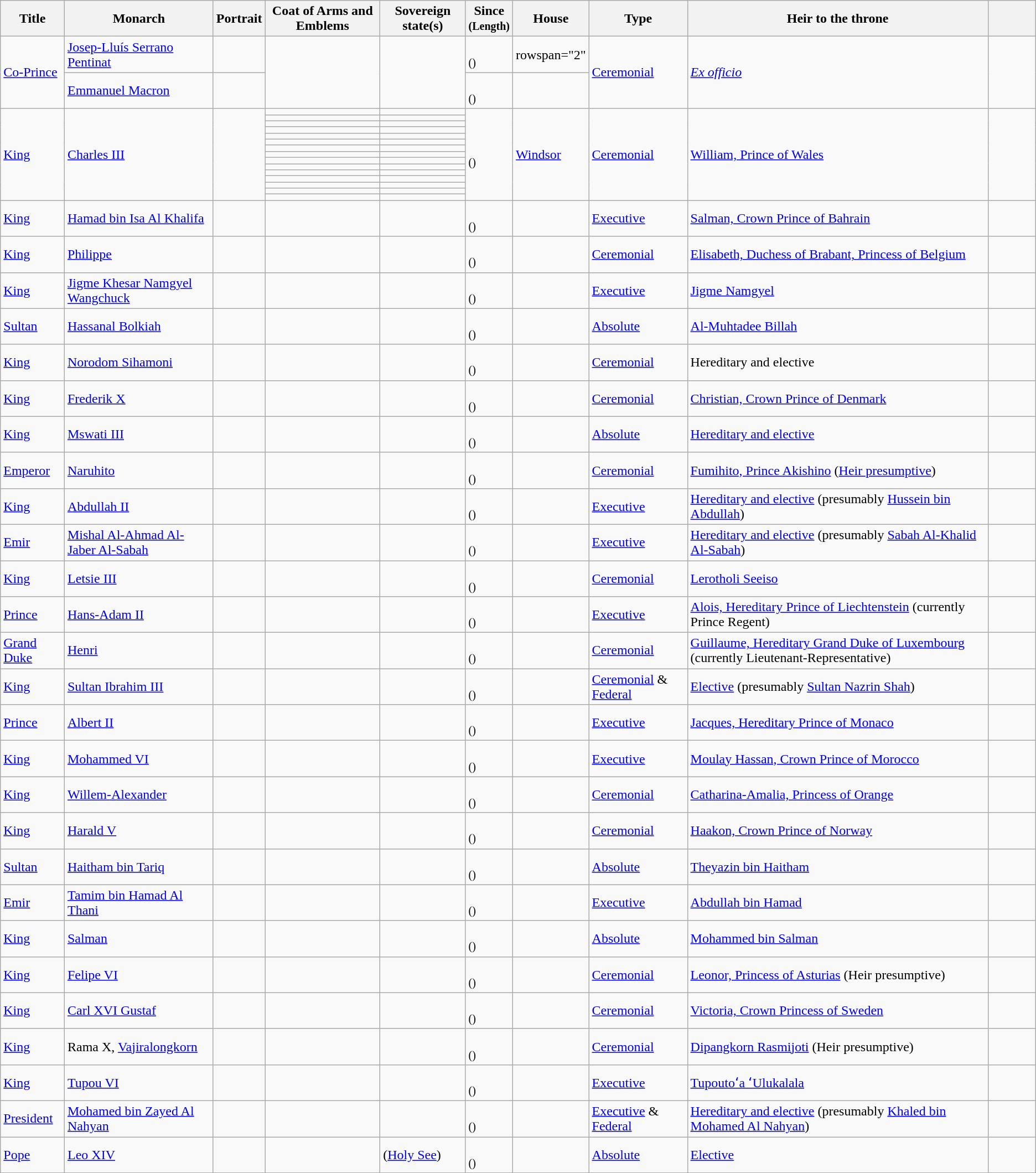<table class="wikitable sortable">
<tr>
<th>Title</th>
<th>Monarch</th>
<th class="unsortable">Portrait</th>
<th>Coat of Arms and Emblems</th>
<th>Sovereign state(s)</th>
<th>Since<br><small>(Length)</small></th>
<th>House</th>
<th>Type</th>
<th>Heir to the throne</th>
<th class="unsortable" width=50px></th>
</tr>
<tr>
<td rowspan=2><a href='#'>Co-Prince</a></td>
<td><a href='#'>Josep-Lluís Serrano Pentinat</a></td>
<td align=center></td>
<td rowspan=2></td>
<td rowspan=2></td>
<td><br><small>()</small></td>
<td>rowspan="2" </td>
<td rowspan=2><a href='#'>Ceremonial</a></td>
<td rowspan=2><em><a href='#'>Ex officio</a></em></td>
<td rowspan=2 align=center></td>
</tr>
<tr>
<td><a href='#'>Emmanuel Macron</a></td>
<td align=center></td>
<td><br><small>()</small></td>
</tr>
<tr>
<td rowspan="15"><a href='#'>King</a></td>
<td rowspan="15"><a href='#'>Charles III</a></td>
<td rowspan="15" align="center"></td>
<td></td>
<td></td>
<td rowspan="15"><br><small>()</small></td>
<td rowspan="15"><a href='#'>Windsor</a></td>
<td rowspan="15"><a href='#'>Ceremonial</a></td>
<td rowspan="15"><a href='#'>William, Prince of Wales</a></td>
<td rowspan="15" align="center"><br><br></td>
</tr>
<tr>
<td></td>
<td></td>
</tr>
<tr>
<td></td>
<td></td>
</tr>
<tr>
<td></td>
<td></td>
</tr>
<tr>
<td></td>
<td></td>
</tr>
<tr>
<td></td>
<td></td>
</tr>
<tr>
<td></td>
<td></td>
</tr>
<tr>
<td></td>
<td></td>
</tr>
<tr>
<td></td>
<td></td>
</tr>
<tr>
<td></td>
<td></td>
</tr>
<tr>
<td></td>
<td></td>
</tr>
<tr>
<td></td>
<td></td>
</tr>
<tr>
<td></td>
<td></td>
</tr>
<tr>
<td></td>
<td></td>
</tr>
<tr>
<td></td>
<td></td>
</tr>
<tr>
<td><a href='#'>King</a></td>
<td><a href='#'>Hamad bin Isa Al Khalifa</a></td>
<td align="center"></td>
<td></td>
<td></td>
<td><br><small>()</small></td>
<td></td>
<td><a href='#'>Executive</a></td>
<td><a href='#'>Salman, Crown Prince of Bahrain</a></td>
<td align="center"></td>
</tr>
<tr>
<td><a href='#'>King</a></td>
<td><a href='#'>Philippe</a></td>
<td align="center"></td>
<td></td>
<td></td>
<td><br><small>()</small></td>
<td></td>
<td><a href='#'>Ceremonial</a></td>
<td><a href='#'>Elisabeth, Duchess of Brabant, Princess of Belgium</a></td>
<td align="center"></td>
</tr>
<tr>
<td><a href='#'>King</a></td>
<td><a href='#'>Jigme Khesar Namgyel Wangchuck</a></td>
<td align="center"></td>
<td></td>
<td></td>
<td><br><small>()</small></td>
<td></td>
<td><a href='#'>Executive</a></td>
<td><a href='#'>Jigme Namgyel</a></td>
<td align="center"></td>
</tr>
<tr>
<td><a href='#'>Sultan</a></td>
<td><a href='#'>Hassanal Bolkiah</a></td>
<td align="center"></td>
<td></td>
<td></td>
<td><br><small>()</small></td>
<td></td>
<td><a href='#'>Absolute</a></td>
<td><a href='#'>Al-Muhtadee Billah</a></td>
<td align="center"></td>
</tr>
<tr>
<td><a href='#'>King</a></td>
<td><a href='#'>Norodom Sihamoni</a></td>
<td align="center"></td>
<td></td>
<td></td>
<td><br><small>()</small></td>
<td></td>
<td><a href='#'>Ceremonial</a></td>
<td>Hereditary and elective</td>
<td align="center"></td>
</tr>
<tr>
<td><a href='#'>King</a></td>
<td><a href='#'>Frederik X</a></td>
<td align="center"></td>
<td></td>
<td></td>
<td><br><small>()</small></td>
<td></td>
<td><a href='#'>Ceremonial</a></td>
<td><a href='#'>Christian, Crown Prince of Denmark</a></td>
<td align="center"></td>
</tr>
<tr>
<td><a href='#'>King</a></td>
<td><a href='#'>Mswati III</a></td>
<td align="center"></td>
<td></td>
<td></td>
<td><br><small>()</small></td>
<td></td>
<td><a href='#'>Absolute</a></td>
<td><a href='#'>Hereditary and elective</a></td>
<td align="center"></td>
</tr>
<tr>
<td><a href='#'>Emperor</a></td>
<td><a href='#'>Naruhito</a></td>
<td align="center"></td>
<td></td>
<td></td>
<td><br><small>()</small></td>
<td></td>
<td><a href='#'>Ceremonial</a></td>
<td><a href='#'>Fumihito, Prince Akishino</a> (<a href='#'>Heir presumptive</a>)</td>
<td align="center"></td>
</tr>
<tr>
<td><a href='#'>King</a></td>
<td><a href='#'>Abdullah II</a></td>
<td align="center"></td>
<td></td>
<td></td>
<td><br><small>()</small></td>
<td></td>
<td><a href='#'>Executive</a></td>
<td><a href='#'>Hereditary and elective</a> (presumably <a href='#'>Hussein bin Abdullah</a>)</td>
<td align="center"></td>
</tr>
<tr>
<td><a href='#'>Emir</a></td>
<td><a href='#'>Mishal Al-Ahmad Al-Jaber Al-Sabah</a></td>
<td align="center"></td>
<td></td>
<td></td>
<td><br><small>()</small></td>
<td></td>
<td><a href='#'>Executive</a></td>
<td><a href='#'>Hereditary and elective</a> (presumably <a href='#'>Sabah Al-Khalid Al-Sabah</a>)</td>
<td align="center"></td>
</tr>
<tr>
<td><a href='#'>King</a></td>
<td><a href='#'>Letsie III</a></td>
<td align="center"></td>
<td></td>
<td></td>
<td><br><small>()</small></td>
<td></td>
<td><a href='#'>Ceremonial</a></td>
<td><a href='#'>Lerotholi Seeiso</a></td>
<td align="center"></td>
</tr>
<tr>
<td><a href='#'>Prince</a></td>
<td><a href='#'>Hans-Adam II</a></td>
<td align="center"></td>
<td></td>
<td></td>
<td><br><small>()</small></td>
<td></td>
<td><a href='#'>Executive</a></td>
<td><a href='#'>Alois, Hereditary Prince of Liechtenstein</a> (currently Prince Regent)</td>
<td align="center"></td>
</tr>
<tr>
<td><a href='#'>Grand Duke</a></td>
<td><a href='#'>Henri</a></td>
<td align="center"></td>
<td></td>
<td></td>
<td><br><small>()</small></td>
<td></td>
<td><a href='#'>Ceremonial</a></td>
<td><a href='#'>Guillaume, Hereditary Grand Duke of Luxembourg</a> (currently Lieutenant-Representative)</td>
<td align="center"></td>
</tr>
<tr>
<td><a href='#'>King</a></td>
<td><a href='#'>Sultan Ibrahim III</a></td>
<td align="center"></td>
<td></td>
<td></td>
<td><br><small>()</small></td>
<td></td>
<td><a href='#'>Ceremonial</a> & <a href='#'>Federal</a></td>
<td><a href='#'>Elective</a> (presumably <a href='#'>Sultan Nazrin Shah</a>)</td>
<td align="center"></td>
</tr>
<tr>
<td><a href='#'>Prince</a></td>
<td><a href='#'>Albert II</a></td>
<td align="center"></td>
<td></td>
<td></td>
<td><br><small>()</small></td>
<td></td>
<td><a href='#'>Executive</a></td>
<td><a href='#'>Jacques, Hereditary Prince of Monaco</a></td>
<td align="center"></td>
</tr>
<tr>
<td><a href='#'>King</a></td>
<td><a href='#'>Mohammed VI</a></td>
<td align="center"></td>
<td></td>
<td></td>
<td><br><small>()</small></td>
<td></td>
<td><a href='#'>Executive</a></td>
<td><a href='#'>Moulay Hassan, Crown Prince of Morocco</a></td>
<td align="center"></td>
</tr>
<tr>
<td><a href='#'>King</a></td>
<td><a href='#'>Willem-Alexander</a></td>
<td align="center"></td>
<td></td>
<td></td>
<td><br><small>()</small></td>
<td></td>
<td><a href='#'>Ceremonial</a></td>
<td><a href='#'>Catharina-Amalia, Princess of Orange</a></td>
<td align="center"></td>
</tr>
<tr>
<td><a href='#'>King</a></td>
<td><a href='#'>Harald V</a></td>
<td align="center"></td>
<td></td>
<td></td>
<td><br><small>()</small></td>
<td></td>
<td><a href='#'>Ceremonial</a></td>
<td><a href='#'>Haakon, Crown Prince of Norway</a></td>
<td align="center"></td>
</tr>
<tr>
<td><a href='#'>Sultan</a></td>
<td><a href='#'>Haitham bin Tariq</a></td>
<td align="center"></td>
<td></td>
<td></td>
<td><br><small>()</small></td>
<td></td>
<td><a href='#'>Absolute</a></td>
<td><a href='#'>Theyazin bin Haitham</a></td>
<td align="center"></td>
</tr>
<tr>
<td><a href='#'>Emir</a></td>
<td><a href='#'>Tamim bin Hamad Al Thani</a></td>
<td align="center"></td>
<td></td>
<td></td>
<td><br><small>()</small></td>
<td></td>
<td><a href='#'>Executive</a></td>
<td><a href='#'>Abdullah bin Hamad</a></td>
<td align="center"></td>
</tr>
<tr>
<td><a href='#'>King</a></td>
<td><a href='#'>Salman</a></td>
<td align="center"></td>
<td></td>
<td></td>
<td><br><small>()</small></td>
<td></td>
<td><a href='#'>Absolute</a></td>
<td><a href='#'>Mohammed bin Salman</a></td>
<td align="center"></td>
</tr>
<tr>
<td><a href='#'>King</a></td>
<td><a href='#'>Felipe VI</a></td>
<td align="center"></td>
<td></td>
<td></td>
<td><br><small>()</small></td>
<td></td>
<td><a href='#'>Ceremonial</a></td>
<td><a href='#'>Leonor, Princess of Asturias</a> (Heir presumptive)</td>
<td align="center"></td>
</tr>
<tr>
<td><a href='#'>King</a></td>
<td><a href='#'>Carl XVI Gustaf</a></td>
<td align="center"></td>
<td></td>
<td></td>
<td><br><small>()</small></td>
<td></td>
<td><a href='#'>Ceremonial</a></td>
<td><a href='#'>Victoria, Crown Princess of Sweden</a></td>
<td align="center"></td>
</tr>
<tr>
<td><a href='#'>King</a></td>
<td>Rama X, <a href='#'>Vajiralongkorn</a></td>
<td align="center"></td>
<td></td>
<td></td>
<td><br><small>()</small></td>
<td></td>
<td><a href='#'>Ceremonial</a></td>
<td><a href='#'>Dipangkorn Rasmijoti</a> (Heir presumptive)</td>
<td align="center"></td>
</tr>
<tr>
<td><a href='#'>King</a></td>
<td><a href='#'>Tupou VI</a></td>
<td align="center"></td>
<td></td>
<td></td>
<td><br><small>()</small></td>
<td></td>
<td><a href='#'>Executive</a></td>
<td><a href='#'>Tupoutoʻa ʻUlukalala</a></td>
<td align="center"></td>
</tr>
<tr>
<td><a href='#'>President</a></td>
<td><a href='#'>Mohamed bin Zayed Al Nahyan</a></td>
<td align="center"></td>
<td></td>
<td></td>
<td><br><small>()</small></td>
<td></td>
<td><a href='#'>Executive</a> & <a href='#'>Federal</a></td>
<td><a href='#'>Hereditary and elective</a> (presumably <a href='#'>Khaled bin Mohamed Al Nahyan</a>)</td>
<td align="center"></td>
</tr>
<tr>
<td><a href='#'>Pope</a></td>
<td><a href='#'>Leo XIV</a></td>
<td align="center"></td>
<td></td>
<td> (<a href='#'>Holy See</a>)</td>
<td><br><small>()</small></td>
<td></td>
<td><a href='#'>Absolute</a></td>
<td><a href='#'>Elective</a></td>
<td align="center"></td>
</tr>
</table>
